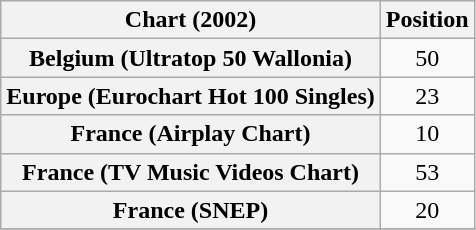<table class="wikitable sortable plainrowheaders">
<tr>
<th>Chart (2002)</th>
<th>Position</th>
</tr>
<tr>
<th scope="row">Belgium (Ultratop 50 Wallonia)</th>
<td align="center">50</td>
</tr>
<tr>
<th scope="row">Europe (Eurochart Hot 100 Singles)</th>
<td align="center">23</td>
</tr>
<tr>
<th scope="row">France (Airplay Chart)</th>
<td align="center">10</td>
</tr>
<tr>
<th scope="row">France (TV Music Videos Chart)</th>
<td align="center">53</td>
</tr>
<tr>
<th scope="row">France (SNEP)</th>
<td align="center">20</td>
</tr>
<tr>
</tr>
</table>
